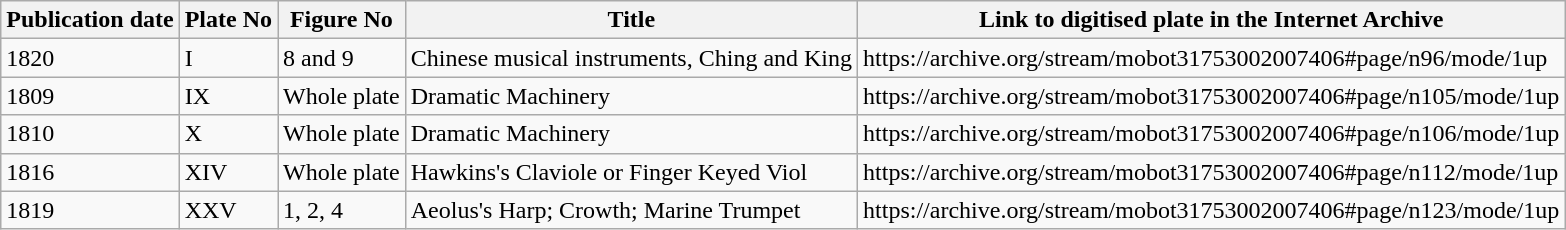<table Class = "wikitable">
<tr>
<th>Publication date</th>
<th>Plate No</th>
<th>Figure No</th>
<th>Title</th>
<th>Link to digitised plate in the Internet Archive</th>
</tr>
<tr>
<td>1820</td>
<td>I</td>
<td>8 and 9</td>
<td>Chinese musical instruments, Ching and King</td>
<td>https://archive.org/stream/mobot31753002007406#page/n96/mode/1up</td>
</tr>
<tr>
<td>1809</td>
<td>IX</td>
<td>Whole plate</td>
<td>Dramatic Machinery</td>
<td>https://archive.org/stream/mobot31753002007406#page/n105/mode/1up</td>
</tr>
<tr>
<td>1810</td>
<td>X</td>
<td>Whole plate</td>
<td>Dramatic Machinery</td>
<td>https://archive.org/stream/mobot31753002007406#page/n106/mode/1up</td>
</tr>
<tr>
<td>1816</td>
<td>XIV</td>
<td>Whole plate</td>
<td>Hawkins's Claviole or Finger Keyed Viol</td>
<td>https://archive.org/stream/mobot31753002007406#page/n112/mode/1up</td>
</tr>
<tr>
<td>1819</td>
<td>XXV</td>
<td>1, 2, 4</td>
<td>Aeolus's Harp; Crowth; Marine Trumpet</td>
<td>https://archive.org/stream/mobot31753002007406#page/n123/mode/1up</td>
</tr>
</table>
